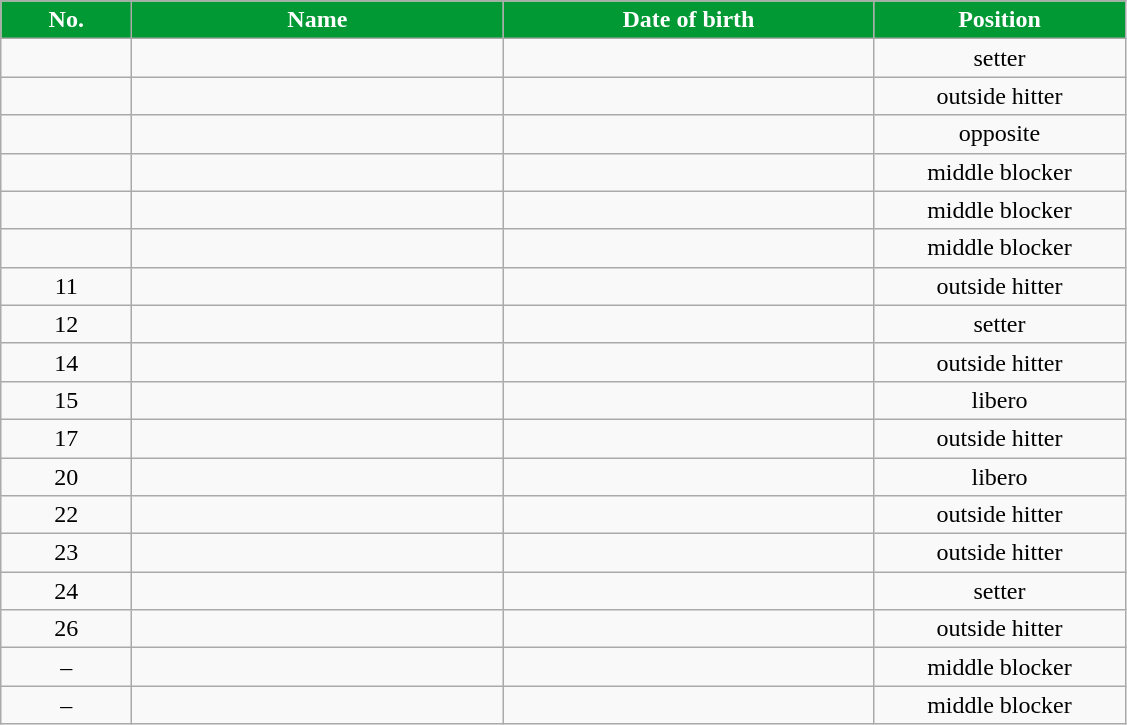<table class="wikitable sortable" style="font-size:100%; text-align:center;">
<tr>
<th style="width:5em; color:#FFFFFF; background-color:#009933">No.</th>
<th style="width:15em; color:#FFFFFF; background-color:#009933">Name</th>
<th style="width:15em; color:#FFFFFF; background-color:#009933">Date of birth</th>
<th style="width:10em; color:#FFFFFF; background-color:#009933">Position</th>
</tr>
<tr>
<td></td>
<td align=left> </td>
<td align=right></td>
<td>setter</td>
</tr>
<tr>
<td></td>
<td align=left> </td>
<td align=right></td>
<td>outside hitter</td>
</tr>
<tr>
<td></td>
<td align=left> </td>
<td align=right></td>
<td>opposite</td>
</tr>
<tr>
<td></td>
<td align=left> </td>
<td align=right></td>
<td>middle blocker</td>
</tr>
<tr>
<td></td>
<td align=left> </td>
<td align=right></td>
<td>middle blocker</td>
</tr>
<tr>
<td></td>
<td align=left> </td>
<td align=right></td>
<td>middle blocker</td>
</tr>
<tr>
<td>11</td>
<td align=left> </td>
<td align=right></td>
<td>outside hitter</td>
</tr>
<tr>
<td>12</td>
<td align=left> </td>
<td align=right></td>
<td>setter</td>
</tr>
<tr>
<td>14</td>
<td align=left> </td>
<td align=right></td>
<td>outside hitter</td>
</tr>
<tr>
<td>15</td>
<td align=left> </td>
<td align=right></td>
<td>libero</td>
</tr>
<tr>
<td>17</td>
<td align=left> </td>
<td align=right></td>
<td>outside hitter</td>
</tr>
<tr>
<td>20</td>
<td align=left> </td>
<td align=right></td>
<td>libero</td>
</tr>
<tr>
<td>22</td>
<td align=left> </td>
<td align=right></td>
<td>outside hitter</td>
</tr>
<tr>
<td>23</td>
<td align=left> </td>
<td align=right></td>
<td>outside hitter</td>
</tr>
<tr>
<td>24</td>
<td align=left> </td>
<td align=right></td>
<td>setter</td>
</tr>
<tr>
<td>26</td>
<td align=left> </td>
<td align=right></td>
<td>outside hitter</td>
</tr>
<tr>
<td>–</td>
<td align=left> </td>
<td align=right></td>
<td>middle blocker</td>
</tr>
<tr>
<td>–</td>
<td align=left> </td>
<td align=right></td>
<td>middle blocker</td>
</tr>
</table>
